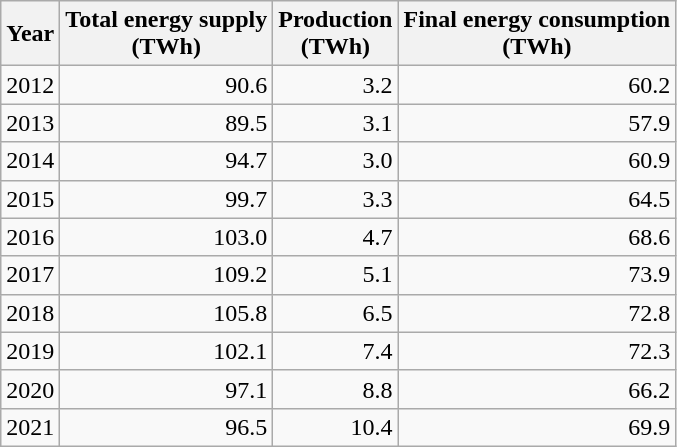<table class="wikitable" style="text-align:right">
<tr>
<th>Year</th>
<th>Total energy supply<br>(TWh)</th>
<th>Production<br>(TWh)</th>
<th>Final energy consumption<br>(TWh)</th>
</tr>
<tr>
<td align="left">2012</td>
<td>90.6</td>
<td>3.2</td>
<td>60.2</td>
</tr>
<tr>
<td align="left">2013</td>
<td>89.5</td>
<td>3.1</td>
<td>57.9</td>
</tr>
<tr>
<td align="left">2014</td>
<td>94.7</td>
<td>3.0</td>
<td>60.9</td>
</tr>
<tr>
<td align="left">2015</td>
<td>99.7</td>
<td>3.3</td>
<td>64.5</td>
</tr>
<tr>
<td align="left">2016</td>
<td>103.0</td>
<td>4.7</td>
<td>68.6</td>
</tr>
<tr>
<td align="left">2017</td>
<td>109.2</td>
<td>5.1</td>
<td>73.9</td>
</tr>
<tr>
<td align="left">2018</td>
<td>105.8</td>
<td>6.5</td>
<td>72.8</td>
</tr>
<tr>
<td align="left">2019</td>
<td>102.1</td>
<td>7.4</td>
<td>72.3</td>
</tr>
<tr>
<td>2020</td>
<td>97.1</td>
<td>8.8</td>
<td>66.2</td>
</tr>
<tr>
<td>2021</td>
<td>96.5</td>
<td>10.4</td>
<td>69.9</td>
</tr>
</table>
